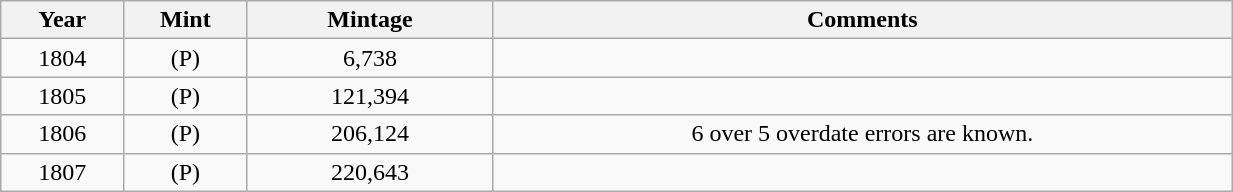<table class="wikitable sortable" style="min-width:65%; text-align:center;">
<tr>
<th width="10%">Year</th>
<th width="10%">Mint</th>
<th width="20%">Mintage</th>
<th width="60%">Comments</th>
</tr>
<tr>
<td>1804</td>
<td>(P)</td>
<td>6,738</td>
<td></td>
</tr>
<tr>
<td>1805</td>
<td>(P)</td>
<td>121,394</td>
<td></td>
</tr>
<tr>
<td>1806</td>
<td>(P)</td>
<td>206,124</td>
<td>6 over 5 overdate errors are known.</td>
</tr>
<tr>
<td>1807</td>
<td>(P)</td>
<td>220,643</td>
<td></td>
</tr>
</table>
